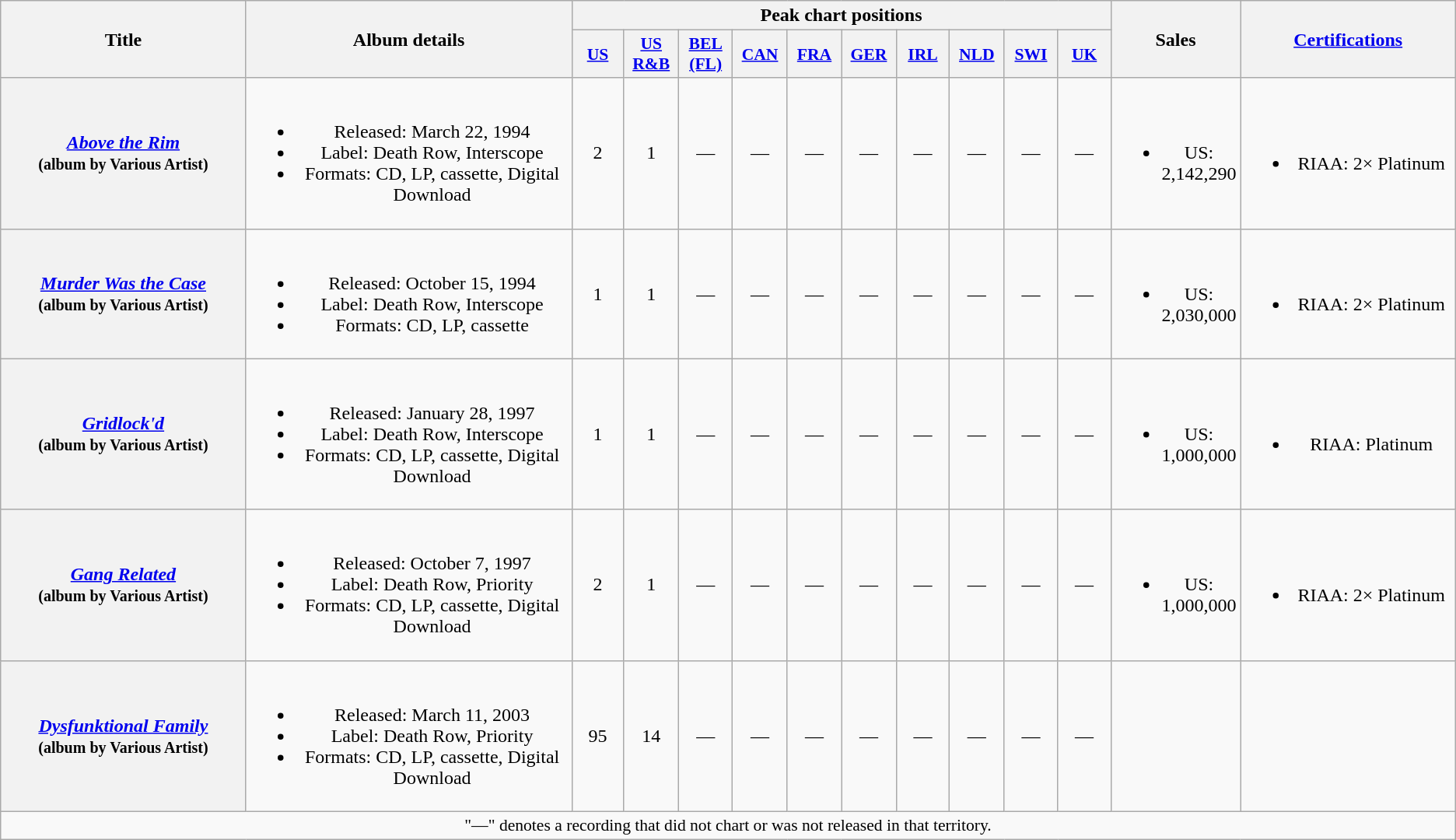<table class="wikitable plainrowheaders" style="text-align:center;">
<tr>
<th scope="col" rowspan="2" style="width:14em;">Title</th>
<th scope="col" rowspan="2" style="width:19em;">Album details</th>
<th scope="col" colspan="10">Peak chart positions</th>
<th scope="col" rowspan="2">Sales</th>
<th scope="col" rowspan="2" style="width:12em;"><a href='#'>Certifications</a></th>
</tr>
<tr>
<th scope="col" style="width:2.9em;font-size:90%;"><a href='#'>US</a></th>
<th scope="col" style="width:2.9em;font-size:90%;"><a href='#'>US<br>R&B</a></th>
<th scope="col" style="width:2.9em;font-size:90%;"><a href='#'>BEL<br>(FL)</a></th>
<th scope="col" style="width:2.9em;font-size:90%;"><a href='#'>CAN</a></th>
<th scope="col" style="width:2.9em;font-size:90%;"><a href='#'>FRA</a></th>
<th scope="col" style="width:2.9em;font-size:90%;"><a href='#'>GER</a></th>
<th scope="col" style="width:2.9em;font-size:90%;"><a href='#'>IRL</a></th>
<th scope="col" style="width:2.9em;font-size:90%;"><a href='#'>NLD</a></th>
<th scope="col" style="width:2.9em;font-size:90%;"><a href='#'>SWI</a></th>
<th scope="col" style="width:2.9em;font-size:90%;"><a href='#'>UK</a></th>
</tr>
<tr>
<th scope="row"><em><a href='#'>Above the Rim</a></em><br><small>(album by Various Artist)</small></th>
<td><br><ul><li>Released: March 22, 1994</li><li>Label: Death Row, Interscope</li><li>Formats: CD, LP, cassette, Digital Download</li></ul></td>
<td>2</td>
<td>1</td>
<td>—</td>
<td>—</td>
<td>—</td>
<td>—</td>
<td>—</td>
<td>—</td>
<td>—</td>
<td>—</td>
<td><br><ul><li>US: 2,142,290</li></ul></td>
<td><br><ul><li>RIAA: 2× Platinum</li></ul></td>
</tr>
<tr>
<th scope="row"><em><a href='#'>Murder Was the Case</a></em><br><small>(album by Various Artist)</small></th>
<td><br><ul><li>Released: October 15, 1994</li><li>Label: Death Row, Interscope</li><li>Formats: CD, LP, cassette</li></ul></td>
<td>1</td>
<td>1</td>
<td>—</td>
<td>—</td>
<td>—</td>
<td>—</td>
<td>—</td>
<td>—</td>
<td>—</td>
<td>—</td>
<td><br><ul><li>US: 2,030,000</li></ul></td>
<td><br><ul><li>RIAA: 2× Platinum</li></ul></td>
</tr>
<tr>
<th scope="row"><em><a href='#'>Gridlock'd</a></em><br><small>(album by Various Artist)</small></th>
<td><br><ul><li>Released: January 28, 1997</li><li>Label: Death Row, Interscope</li><li>Formats: CD, LP, cassette, Digital Download</li></ul></td>
<td>1</td>
<td>1</td>
<td>—</td>
<td>—</td>
<td>—</td>
<td>—</td>
<td>—</td>
<td>—</td>
<td>—</td>
<td>—</td>
<td><br><ul><li>US: 1,000,000</li></ul></td>
<td><br><ul><li>RIAA: Platinum</li></ul></td>
</tr>
<tr>
<th scope="row"><em><a href='#'>Gang Related</a></em><br><small>(album by Various Artist)</small></th>
<td><br><ul><li>Released: October 7, 1997</li><li>Label: Death Row, Priority</li><li>Formats: CD, LP, cassette, Digital Download</li></ul></td>
<td>2</td>
<td>1</td>
<td>—</td>
<td>—</td>
<td>—</td>
<td>—</td>
<td>—</td>
<td>—</td>
<td>—</td>
<td>—</td>
<td><br><ul><li>US: 1,000,000</li></ul></td>
<td><br><ul><li>RIAA: 2× Platinum</li></ul></td>
</tr>
<tr>
<th scope="row"><em><a href='#'>Dysfunktional Family</a></em><br><small>(album by Various Artist)</small></th>
<td><br><ul><li>Released: March 11, 2003</li><li>Label: Death Row, Priority</li><li>Formats: CD, LP, cassette, Digital Download</li></ul></td>
<td>95</td>
<td>14</td>
<td>—</td>
<td>—</td>
<td>—</td>
<td>—</td>
<td>—</td>
<td>—</td>
<td>—</td>
<td>—</td>
<td></td>
<td></td>
</tr>
<tr>
<td colspan="14" style="font-size:90%">"—" denotes a recording that did not chart or was not released in that territory.</td>
</tr>
</table>
